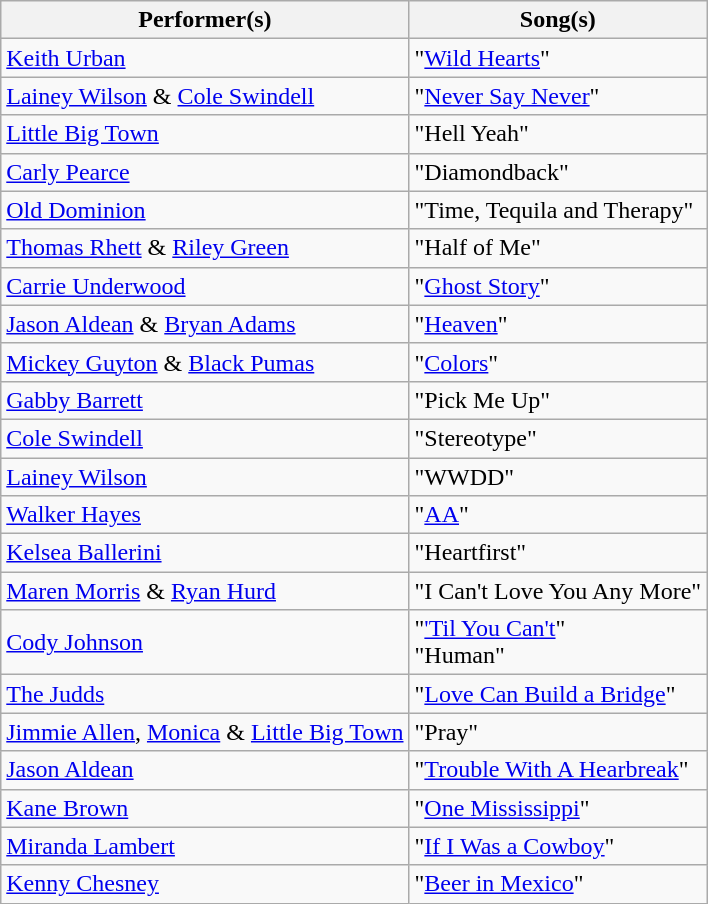<table class="wikitable">
<tr>
<th>Performer(s)</th>
<th>Song(s)</th>
</tr>
<tr>
<td><a href='#'>Keith Urban</a></td>
<td>"<a href='#'>Wild Hearts</a>"</td>
</tr>
<tr>
<td><a href='#'>Lainey Wilson</a> & <a href='#'>Cole Swindell</a></td>
<td>"<a href='#'>Never Say Never</a>"</td>
</tr>
<tr>
<td><a href='#'>Little Big Town</a></td>
<td>"Hell Yeah"</td>
</tr>
<tr>
<td><a href='#'>Carly Pearce</a></td>
<td>"Diamondback"</td>
</tr>
<tr>
<td><a href='#'>Old Dominion</a></td>
<td>"Time, Tequila and Therapy"</td>
</tr>
<tr>
<td><a href='#'>Thomas Rhett</a> & <a href='#'>Riley Green</a></td>
<td>"Half of Me"</td>
</tr>
<tr>
<td><a href='#'>Carrie Underwood</a></td>
<td>"<a href='#'>Ghost Story</a>"</td>
</tr>
<tr>
<td><a href='#'>Jason Aldean</a> & <a href='#'>Bryan Adams</a></td>
<td>"<a href='#'>Heaven</a>"</td>
</tr>
<tr "Till You Can't">
<td><a href='#'>Mickey Guyton</a> & <a href='#'>Black Pumas</a></td>
<td>"<a href='#'>Colors</a>"</td>
</tr>
<tr>
<td><a href='#'>Gabby Barrett</a></td>
<td>"Pick Me Up"</td>
</tr>
<tr>
<td><a href='#'>Cole Swindell</a></td>
<td>"Stereotype"</td>
</tr>
<tr>
<td><a href='#'>Lainey Wilson</a></td>
<td>"WWDD"</td>
</tr>
<tr>
<td><a href='#'>Walker Hayes</a></td>
<td>"<a href='#'>AA</a>"</td>
</tr>
<tr>
<td><a href='#'>Kelsea Ballerini</a></td>
<td>"Heartfirst"</td>
</tr>
<tr>
<td><a href='#'>Maren Morris</a> & <a href='#'>Ryan Hurd</a></td>
<td>"I Can't Love You Any More"</td>
</tr>
<tr>
<td><a href='#'>Cody Johnson</a></td>
<td>"<a href='#'>'Til You Can't</a>"<br>"Human"</td>
</tr>
<tr>
<td><a href='#'>The Judds</a></td>
<td>"<a href='#'>Love Can Build a Bridge</a>"</td>
</tr>
<tr>
<td><a href='#'>Jimmie Allen</a>, <a href='#'>Monica</a> & <a href='#'>Little Big Town</a></td>
<td>"Pray"</td>
</tr>
<tr>
<td><a href='#'>Jason Aldean</a></td>
<td>"<a href='#'>Trouble With A Hearbreak</a>"</td>
</tr>
<tr>
<td><a href='#'>Kane Brown</a></td>
<td>"<a href='#'>One Mississippi</a>"</td>
</tr>
<tr>
<td><a href='#'>Miranda Lambert</a></td>
<td>"<a href='#'>If I Was a Cowboy</a>"</td>
</tr>
<tr>
<td><a href='#'>Kenny Chesney</a></td>
<td>"<a href='#'>Beer in Mexico</a>"</td>
</tr>
</table>
